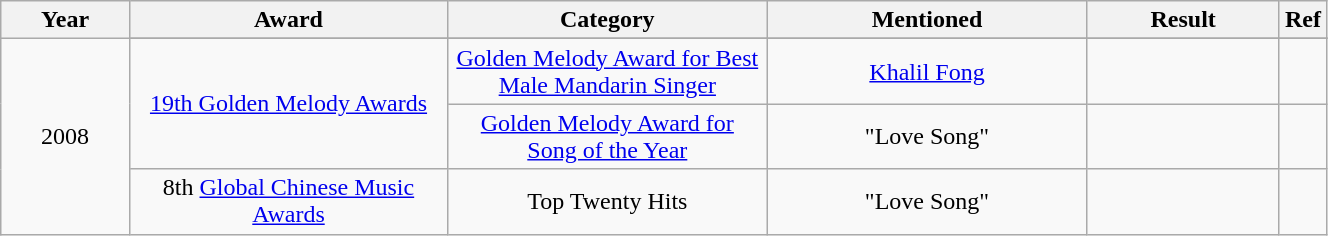<table class="wikitable" width="70%">
<tr align=center>
<th width="10%">Year</th>
<th width="25%">Award</th>
<th width="25%">Category</th>
<th width="25%">Mentioned</th>
<th width="20%">Result</th>
<th width="5%">Ref</th>
</tr>
<tr align=center>
<td rowspan="4">2008</td>
</tr>
<tr align=center>
<td rowspan="2"><a href='#'>19th Golden Melody Awards</a></td>
<td><a href='#'>Golden Melody Award for Best Male Mandarin Singer</a></td>
<td><a href='#'>Khalil Fong</a></td>
<td></td>
<td></td>
</tr>
<tr align=center>
<td><a href='#'>Golden Melody Award for Song of the Year</a></td>
<td>"Love Song"</td>
<td></td>
<td></td>
</tr>
<tr align=center>
<td>8th <a href='#'>Global Chinese Music Awards</a></td>
<td>Top Twenty Hits</td>
<td>"Love Song"</td>
<td></td>
<td></td>
</tr>
</table>
